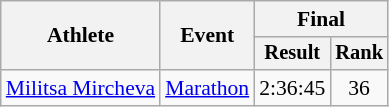<table class="wikitable" style="font-size:90%">
<tr>
<th rowspan="2">Athlete</th>
<th rowspan="2">Event</th>
<th colspan="2">Final</th>
</tr>
<tr style="font-size:95%">
<th>Result</th>
<th>Rank</th>
</tr>
<tr align=center>
<td align=left><a href='#'>Militsa Mircheva</a></td>
<td align=left><a href='#'>Marathon</a></td>
<td>2:36:45 </td>
<td>36</td>
</tr>
</table>
